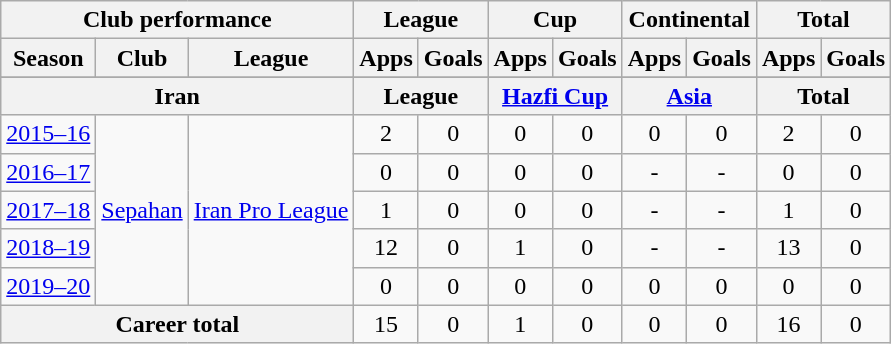<table class="wikitable" style="text-align:center">
<tr>
<th colspan=3>Club performance</th>
<th colspan=2>League</th>
<th colspan=2>Cup</th>
<th colspan=2>Continental</th>
<th colspan=2>Total</th>
</tr>
<tr>
<th>Season</th>
<th>Club</th>
<th>League</th>
<th>Apps</th>
<th>Goals</th>
<th>Apps</th>
<th>Goals</th>
<th>Apps</th>
<th>Goals</th>
<th>Apps</th>
<th>Goals</th>
</tr>
<tr>
</tr>
<tr>
<th colspan=3>Iran</th>
<th colspan=2>League</th>
<th colspan=2><a href='#'>Hazfi Cup</a></th>
<th colspan=2><a href='#'>Asia</a></th>
<th colspan=2>Total</th>
</tr>
<tr>
<td><a href='#'>2015–16</a></td>
<td rowspan="5"><a href='#'>Sepahan</a></td>
<td rowspan="5"><a href='#'>Iran Pro League</a></td>
<td>2</td>
<td>0</td>
<td>0</td>
<td>0</td>
<td>0</td>
<td>0</td>
<td>2</td>
<td>0</td>
</tr>
<tr>
<td><a href='#'>2016–17</a></td>
<td>0</td>
<td>0</td>
<td>0</td>
<td>0</td>
<td>-</td>
<td>-</td>
<td>0</td>
<td>0</td>
</tr>
<tr>
<td><a href='#'>2017–18</a></td>
<td>1</td>
<td>0</td>
<td>0</td>
<td>0</td>
<td>-</td>
<td>-</td>
<td>1</td>
<td>0</td>
</tr>
<tr>
<td><a href='#'>2018–19</a></td>
<td>12</td>
<td>0</td>
<td>1</td>
<td>0</td>
<td>-</td>
<td>-</td>
<td>13</td>
<td>0</td>
</tr>
<tr>
<td><a href='#'>2019–20</a></td>
<td>0</td>
<td>0</td>
<td>0</td>
<td>0</td>
<td>0</td>
<td>0</td>
<td>0</td>
<td>0</td>
</tr>
<tr>
<th colspan=3>Career total</th>
<td>15</td>
<td>0</td>
<td>1</td>
<td>0</td>
<td>0</td>
<td>0</td>
<td>16</td>
<td>0</td>
</tr>
</table>
